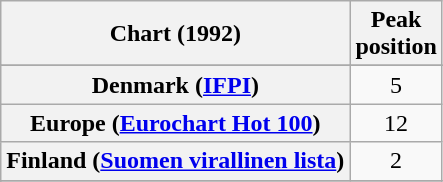<table class="wikitable sortable plainrowheaders" style="text-align:center">
<tr>
<th>Chart (1992)</th>
<th>Peak<br>position</th>
</tr>
<tr>
</tr>
<tr>
</tr>
<tr>
<th scope="row">Denmark (<a href='#'>IFPI</a>)</th>
<td>5</td>
</tr>
<tr>
<th scope="row">Europe (<a href='#'>Eurochart Hot 100</a>)</th>
<td>12</td>
</tr>
<tr>
<th scope="row">Finland (<a href='#'>Suomen virallinen lista</a>)</th>
<td>2</td>
</tr>
<tr>
</tr>
<tr>
</tr>
<tr>
</tr>
<tr>
</tr>
<tr>
</tr>
<tr>
</tr>
<tr>
</tr>
<tr>
</tr>
<tr>
</tr>
</table>
